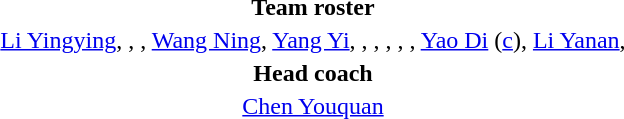<table style="text-align: center; margin-top: 2em; margin-left: auto; margin-right: auto">
<tr>
<td><strong>Team roster</strong></td>
</tr>
<tr>
<td><a href='#'>Li Yingying</a>, , , <a href='#'>Wang Ning</a>, <a href='#'>Yang Yi</a>, ,  , , , , <a href='#'>Yao Di</a> (<a href='#'>c</a>), <a href='#'>Li Yanan</a>, </td>
</tr>
<tr>
<td><strong>Head coach</strong></td>
</tr>
<tr>
<td><a href='#'>Chen Youquan</a></td>
</tr>
</table>
